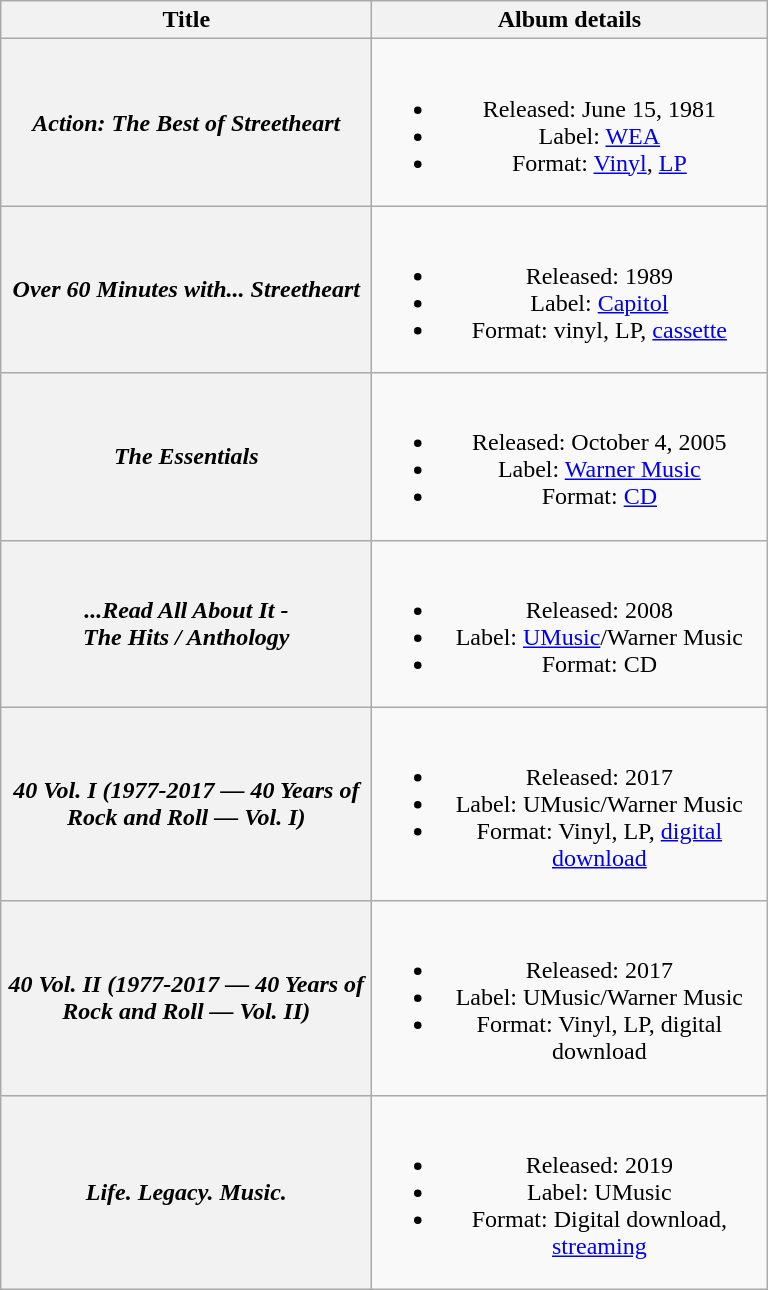<table class="wikitable plainrowheaders" style="text-align:center">
<tr>
<th scope="col" rowspan="1" style="width:15em;">Title</th>
<th scope="col" rowspan="1" style="width:16em;">Album details</th>
</tr>
<tr>
<th scope="row"><em>Action: The Best of Streetheart</em></th>
<td><br><ul><li>Released: June 15, 1981</li><li>Label: <a href='#'>WEA</a></li><li>Format: <a href='#'>Vinyl</a>, <a href='#'>LP</a></li></ul></td>
</tr>
<tr>
<th scope="row"><em>Over 60 Minutes with... Streetheart</em></th>
<td><br><ul><li>Released: 1989</li><li>Label: <a href='#'>Capitol</a></li><li>Format: vinyl, LP, <a href='#'>cassette</a></li></ul></td>
</tr>
<tr>
<th scope="row"><em>The Essentials</em></th>
<td><br><ul><li>Released: October 4, 2005</li><li>Label: <a href='#'>Warner Music</a></li><li>Format: <a href='#'>CD</a></li></ul></td>
</tr>
<tr>
<th scope="row"><em>...Read All About It - <br> The Hits / Anthology</em></th>
<td><br><ul><li>Released: 2008</li><li>Label: <a href='#'>UMusic</a>/Warner Music</li><li>Format: CD</li></ul></td>
</tr>
<tr>
<th scope="row"><em>40 Vol. I (1977-2017 — 40 Years of Rock and Roll — Vol. I)</em></th>
<td><br><ul><li>Released: 2017</li><li>Label: UMusic/Warner Music</li><li>Format: Vinyl, LP, <a href='#'>digital download</a></li></ul></td>
</tr>
<tr>
<th scope="row"><em>40 Vol. II (1977-2017 — 40 Years of Rock and Roll — Vol. II)</em></th>
<td><br><ul><li>Released: 2017</li><li>Label: UMusic/Warner Music</li><li>Format: Vinyl, LP, digital download</li></ul></td>
</tr>
<tr>
<th scope="row"><em>Life. Legacy. Music.</em></th>
<td><br><ul><li>Released: 2019</li><li>Label: UMusic</li><li>Format: Digital download, <a href='#'>streaming</a></li></ul></td>
</tr>
</table>
